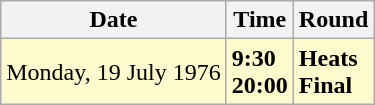<table class="wikitable">
<tr>
<th>Date</th>
<th>Time</th>
<th>Round</th>
</tr>
<tr style=background:lemonchiffon>
<td>Monday, 19 July 1976</td>
<td><strong>9:30</strong><br><strong>20:00</strong></td>
<td><strong>Heats</strong><br><strong>Final</strong></td>
</tr>
</table>
